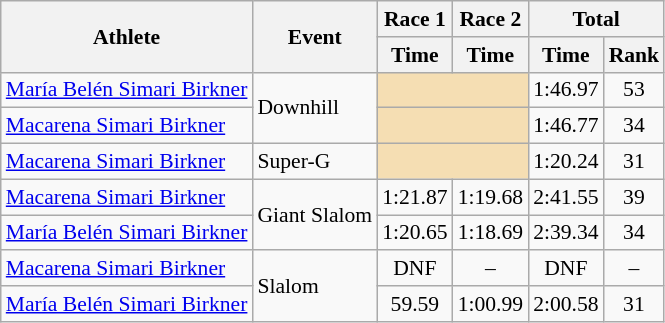<table class="wikitable" style="font-size:90%">
<tr>
<th rowspan="2">Athlete</th>
<th rowspan="2">Event</th>
<th>Race 1</th>
<th>Race 2</th>
<th colspan="2">Total</th>
</tr>
<tr>
<th>Time</th>
<th>Time</th>
<th>Time</th>
<th>Rank</th>
</tr>
<tr>
<td><a href='#'>María Belén Simari Birkner</a></td>
<td rowspan="2">Downhill</td>
<td colspan="2" bgcolor="wheat"></td>
<td align="center">1:46.97</td>
<td align="center">53</td>
</tr>
<tr>
<td><a href='#'>Macarena Simari Birkner</a></td>
<td colspan="2" bgcolor="wheat"></td>
<td align="center">1:46.77</td>
<td align="center">34</td>
</tr>
<tr>
<td><a href='#'>Macarena Simari Birkner</a></td>
<td>Super-G</td>
<td colspan="2" bgcolor="wheat"></td>
<td align="center">1:20.24</td>
<td align="center">31</td>
</tr>
<tr>
<td><a href='#'>Macarena Simari Birkner</a></td>
<td rowspan="2">Giant Slalom</td>
<td align="center">1:21.87</td>
<td align="center">1:19.68</td>
<td align="center">2:41.55</td>
<td align="center">39</td>
</tr>
<tr>
<td><a href='#'>María Belén Simari Birkner</a></td>
<td align="center">1:20.65</td>
<td align="center">1:18.69</td>
<td align="center">2:39.34</td>
<td align="center">34</td>
</tr>
<tr>
<td><a href='#'>Macarena Simari Birkner</a></td>
<td rowspan="2">Slalom</td>
<td align="center">DNF</td>
<td align="center">–</td>
<td align="center">DNF</td>
<td align="center">–</td>
</tr>
<tr>
<td><a href='#'>María Belén Simari Birkner</a></td>
<td align="center">59.59</td>
<td align="center">1:00.99</td>
<td align="center">2:00.58</td>
<td align="center">31</td>
</tr>
</table>
